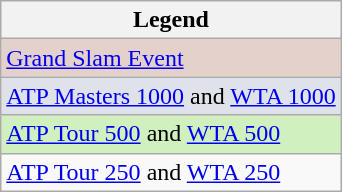<table class="wikitable">
<tr>
<th>Legend</th>
</tr>
<tr style=background:#e5d1cb;>
<td><a href='#'>Grand Slam Event</a></td>
</tr>
<tr style=background:#dfe2e9;>
<td><a href='#'>ATP Masters 1000</a> and <a href='#'>WTA 1000</a></td>
</tr>
<tr style=background:#d0f0c0;>
<td><a href='#'>ATP Tour 500</a> and <a href='#'>WTA 500</a></td>
</tr>
<tr group4style=background:#ffffff;>
<td><a href='#'>ATP Tour 250</a> and <a href='#'>WTA 250</a></td>
</tr>
</table>
